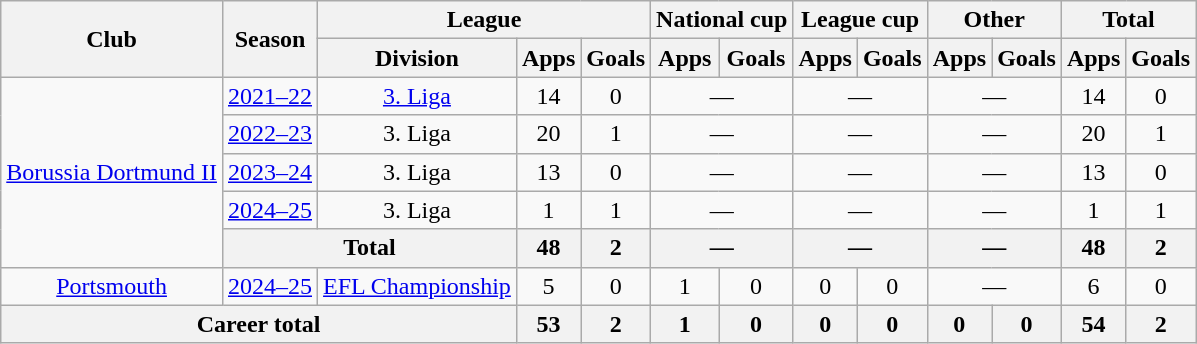<table class="wikitable" style="text-align: center;">
<tr>
<th rowspan="2">Club</th>
<th rowspan="2">Season</th>
<th colspan="3">League</th>
<th colspan="2">National cup</th>
<th colspan="2">League cup</th>
<th colspan="2">Other</th>
<th colspan="2">Total</th>
</tr>
<tr>
<th>Division</th>
<th>Apps</th>
<th>Goals</th>
<th>Apps</th>
<th>Goals</th>
<th>Apps</th>
<th>Goals</th>
<th>Apps</th>
<th>Goals</th>
<th>Apps</th>
<th>Goals</th>
</tr>
<tr>
<td rowspan=5><a href='#'>Borussia Dortmund II</a></td>
<td><a href='#'>2021–22</a></td>
<td><a href='#'>3. Liga</a></td>
<td>14</td>
<td>0</td>
<td colspan=2>—</td>
<td colspan=2>—</td>
<td colspan=2>—</td>
<td>14</td>
<td>0</td>
</tr>
<tr>
<td><a href='#'>2022–23</a></td>
<td>3. Liga</td>
<td>20</td>
<td>1</td>
<td colspan=2>—</td>
<td colspan=2>—</td>
<td colspan=2>—</td>
<td>20</td>
<td>1</td>
</tr>
<tr>
<td><a href='#'>2023–24</a></td>
<td>3. Liga</td>
<td>13</td>
<td>0</td>
<td colspan=2>—</td>
<td colspan=2>—</td>
<td colspan=2>—</td>
<td>13</td>
<td>0</td>
</tr>
<tr>
<td><a href='#'>2024–25</a></td>
<td>3. Liga</td>
<td>1</td>
<td>1</td>
<td colspan=2>—</td>
<td colspan=2>—</td>
<td colspan=2>—</td>
<td>1</td>
<td>1</td>
</tr>
<tr>
<th colspan=2>Total</th>
<th>48</th>
<th>2</th>
<th colspan=2>—</th>
<th colspan=2>—</th>
<th colspan=2>—</th>
<th>48</th>
<th>2</th>
</tr>
<tr>
<td><a href='#'>Portsmouth</a></td>
<td><a href='#'>2024–25</a></td>
<td><a href='#'>EFL Championship</a></td>
<td>5</td>
<td>0</td>
<td>1</td>
<td>0</td>
<td>0</td>
<td>0</td>
<td colspan=2>—</td>
<td>6</td>
<td>0</td>
</tr>
<tr>
<th colspan="3">Career total</th>
<th>53</th>
<th>2</th>
<th>1</th>
<th>0</th>
<th>0</th>
<th>0</th>
<th>0</th>
<th>0</th>
<th>54</th>
<th>2</th>
</tr>
</table>
